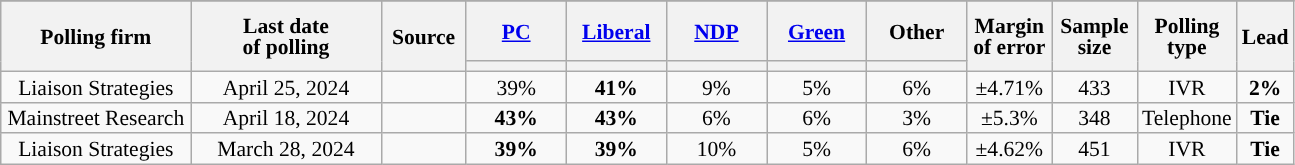<table class="wikitable sortable mw-datatable" style="text-align:center; font-size:90%; line-height:14px">
<tr>
</tr>
<tr style="height:40px;">
<th style="width:120px" rowspan="2">Polling firm</th>
<th style="width:120px" rowspan="2">Last date<br>of polling</th>
<th style="width:50px;" rowspan="2">Source</th>
<th style="width:60px;"><a href='#'>PC</a></th>
<th style="width:60px;"><a href='#'>Liberal</a></th>
<th style="width:60px;"><a href='#'>NDP</a></th>
<th style="width:60px;"><a href='#'>Green</a></th>
<th style="width:60px;">Other</th>
<th rowspan="2" style="width:50px;">Margin of error</th>
<th rowspan="2" style="width:50px;">Sample size</th>
<th rowspan="2" style="width:50px;">Polling type</th>
<th rowspan="2" style="width:25px;" data-sort-type="number">Lead</th>
</tr>
<tr class="sorttop">
<th style="background:"></th>
<th style="background:"></th>
<th style="background:"></th>
<th style="background:"></th>
<th style="background:"></th>
</tr>
<tr>
<td>Liaison Strategies</td>
<td>April 25, 2024</td>
<td></td>
<td>39%</td>
<td><strong>41%</strong></td>
<td>9%</td>
<td>5%</td>
<td>6%</td>
<td>±4.71%</td>
<td>433</td>
<td>IVR</td>
<td><strong>2%</strong></td>
</tr>
<tr>
<td>Mainstreet Research</td>
<td>April 18, 2024</td>
<td></td>
<td><strong>43%</strong></td>
<td><strong>43%</strong></td>
<td>6%</td>
<td>6%</td>
<td>3%</td>
<td>±5.3%</td>
<td>348</td>
<td>Telephone</td>
<td><strong>Tie</strong></td>
</tr>
<tr>
<td>Liaison Strategies</td>
<td>March 28, 2024</td>
<td></td>
<td><strong>39%</strong></td>
<td><strong>39%</strong></td>
<td>10%</td>
<td>5%</td>
<td>6%</td>
<td>±4.62%</td>
<td>451</td>
<td>IVR</td>
<td><strong>Tie</strong></td>
</tr>
</table>
